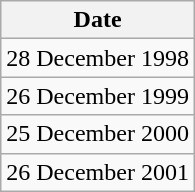<table class="wikitable" style="text-align:center;">
<tr>
<th>Date</th>
</tr>
<tr>
<td>28 December 1998</td>
</tr>
<tr>
<td>26 December 1999</td>
</tr>
<tr>
<td>25 December 2000</td>
</tr>
<tr>
<td>26 December 2001</td>
</tr>
</table>
